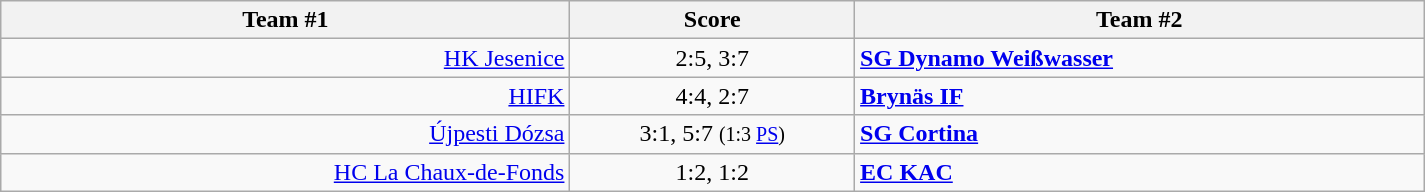<table class="wikitable" style="text-align: center;">
<tr>
<th width=22%>Team #1</th>
<th width=11%>Score</th>
<th width=22%>Team #2</th>
</tr>
<tr>
<td style="text-align: right;"><a href='#'>HK Jesenice</a> </td>
<td>2:5, 3:7</td>
<td style="text-align: left;"> <strong><a href='#'>SG Dynamo Weißwasser</a></strong></td>
</tr>
<tr>
<td style="text-align: right;"><a href='#'>HIFK</a> </td>
<td>4:4, 2:7</td>
<td style="text-align: left;"> <strong><a href='#'>Brynäs IF</a></strong></td>
</tr>
<tr>
<td style="text-align: right;"><a href='#'>Újpesti Dózsa</a> </td>
<td>3:1, 5:7 <small>(1:3 <a href='#'>PS</a>)</small></td>
<td style="text-align: left;"> <strong><a href='#'>SG Cortina</a></strong></td>
</tr>
<tr>
<td style="text-align: right;"><a href='#'>HC La Chaux-de-Fonds</a> </td>
<td>1:2, 1:2</td>
<td style="text-align: left;"> <strong><a href='#'>EC KAC</a></strong></td>
</tr>
</table>
